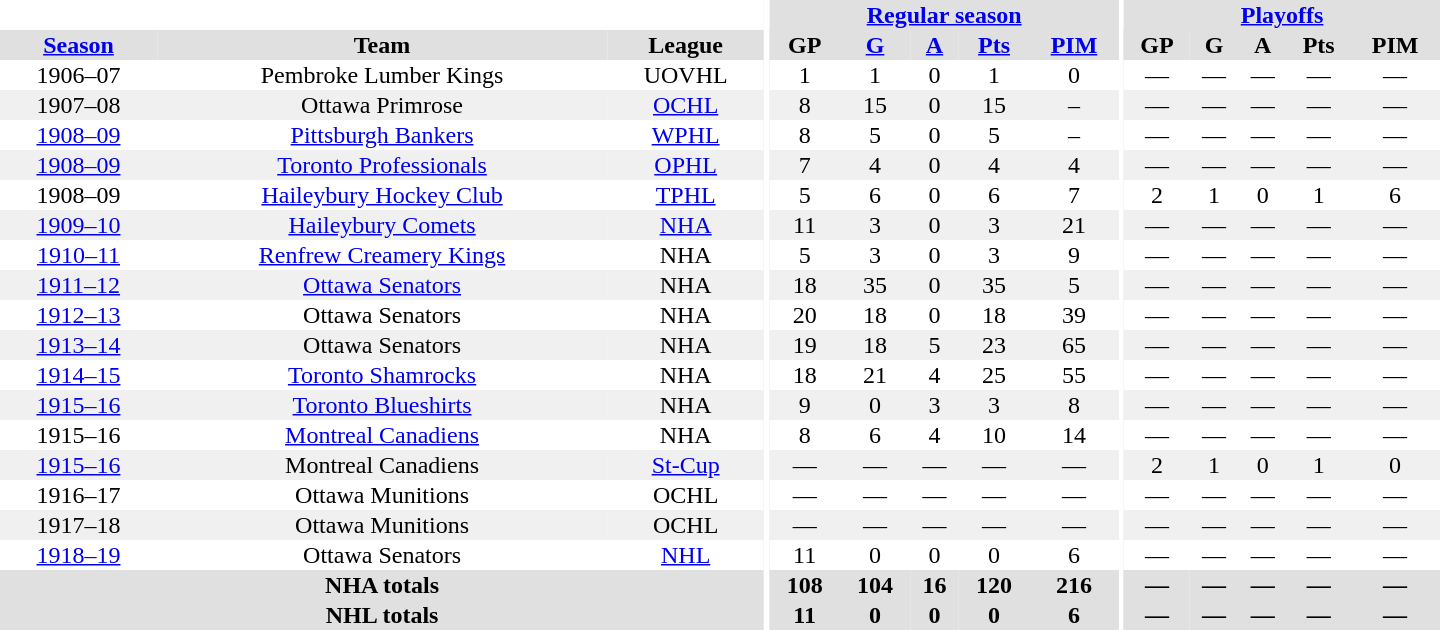<table border="0" cellpadding="1" cellspacing="0" style="text-align:center; width:60em">
<tr bgcolor="#e0e0e0">
<th colspan="3" bgcolor="#ffffff"></th>
<th rowspan="100" bgcolor="#ffffff"></th>
<th colspan="5"><a href='#'>Regular season</a></th>
<th rowspan="100" bgcolor="#ffffff"></th>
<th colspan="5"><a href='#'>Playoffs</a></th>
</tr>
<tr bgcolor="#e0e0e0">
<th><a href='#'>Season</a></th>
<th>Team</th>
<th>League</th>
<th>GP</th>
<th><a href='#'>G</a></th>
<th><a href='#'>A</a></th>
<th><a href='#'>Pts</a></th>
<th><a href='#'>PIM</a></th>
<th>GP</th>
<th>G</th>
<th>A</th>
<th>Pts</th>
<th>PIM</th>
</tr>
<tr>
<td>1906–07</td>
<td>Pembroke Lumber Kings</td>
<td>UOVHL</td>
<td>1</td>
<td>1</td>
<td>0</td>
<td>1</td>
<td>0</td>
<td>—</td>
<td>—</td>
<td>—</td>
<td>—</td>
<td>—</td>
</tr>
<tr bgcolor="#f0f0f0">
<td>1907–08</td>
<td>Ottawa Primrose</td>
<td><a href='#'>OCHL</a></td>
<td>8</td>
<td>15</td>
<td>0</td>
<td>15</td>
<td>–</td>
<td>—</td>
<td>—</td>
<td>—</td>
<td>—</td>
<td>—</td>
</tr>
<tr>
<td><a href='#'>1908–09</a></td>
<td><a href='#'>Pittsburgh Bankers</a></td>
<td><a href='#'>WPHL</a></td>
<td>8</td>
<td>5</td>
<td>0</td>
<td>5</td>
<td>–</td>
<td>—</td>
<td>—</td>
<td>—</td>
<td>—</td>
<td>—</td>
</tr>
<tr bgcolor="#f0f0f0">
<td><a href='#'>1908–09</a></td>
<td><a href='#'>Toronto Professionals</a></td>
<td><a href='#'>OPHL</a></td>
<td>7</td>
<td>4</td>
<td>0</td>
<td>4</td>
<td>4</td>
<td>—</td>
<td>—</td>
<td>—</td>
<td>—</td>
<td>—</td>
</tr>
<tr>
<td>1908–09</td>
<td><a href='#'>Haileybury Hockey Club</a></td>
<td><a href='#'>TPHL</a></td>
<td>5</td>
<td>6</td>
<td>0</td>
<td>6</td>
<td>7</td>
<td>2</td>
<td>1</td>
<td>0</td>
<td>1</td>
<td>6</td>
</tr>
<tr bgcolor="#f0f0f0">
<td><a href='#'>1909–10</a></td>
<td><a href='#'>Haileybury Comets</a></td>
<td><a href='#'>NHA</a></td>
<td>11</td>
<td>3</td>
<td>0</td>
<td>3</td>
<td>21</td>
<td>—</td>
<td>—</td>
<td>—</td>
<td>—</td>
<td>—</td>
</tr>
<tr>
<td><a href='#'>1910–11</a></td>
<td><a href='#'>Renfrew Creamery Kings</a></td>
<td>NHA</td>
<td>5</td>
<td>3</td>
<td>0</td>
<td>3</td>
<td>9</td>
<td>—</td>
<td>—</td>
<td>—</td>
<td>—</td>
<td>—</td>
</tr>
<tr bgcolor="#f0f0f0">
<td><a href='#'>1911–12</a></td>
<td><a href='#'>Ottawa Senators</a></td>
<td>NHA</td>
<td>18</td>
<td>35</td>
<td>0</td>
<td>35</td>
<td>5</td>
<td>—</td>
<td>—</td>
<td>—</td>
<td>—</td>
<td>—</td>
</tr>
<tr>
<td><a href='#'>1912–13</a></td>
<td>Ottawa Senators</td>
<td>NHA</td>
<td>20</td>
<td>18</td>
<td>0</td>
<td>18</td>
<td>39</td>
<td>—</td>
<td>—</td>
<td>—</td>
<td>—</td>
<td>—</td>
</tr>
<tr bgcolor="#f0f0f0">
<td><a href='#'>1913–14</a></td>
<td>Ottawa Senators</td>
<td>NHA</td>
<td>19</td>
<td>18</td>
<td>5</td>
<td>23</td>
<td>65</td>
<td>—</td>
<td>—</td>
<td>—</td>
<td>—</td>
<td>—</td>
</tr>
<tr>
<td><a href='#'>1914–15</a></td>
<td><a href='#'>Toronto Shamrocks</a></td>
<td>NHA</td>
<td>18</td>
<td>21</td>
<td>4</td>
<td>25</td>
<td>55</td>
<td>—</td>
<td>—</td>
<td>—</td>
<td>—</td>
<td>—</td>
</tr>
<tr bgcolor="#f0f0f0">
<td><a href='#'>1915–16</a></td>
<td><a href='#'>Toronto Blueshirts</a></td>
<td>NHA</td>
<td>9</td>
<td>0</td>
<td>3</td>
<td>3</td>
<td>8</td>
<td>—</td>
<td>—</td>
<td>—</td>
<td>—</td>
<td>—</td>
</tr>
<tr>
<td>1915–16</td>
<td><a href='#'>Montreal Canadiens</a></td>
<td>NHA</td>
<td>8</td>
<td>6</td>
<td>4</td>
<td>10</td>
<td>14</td>
<td>—</td>
<td>—</td>
<td>—</td>
<td>—</td>
<td>—</td>
</tr>
<tr bgcolor="#f0f0f0">
<td><a href='#'>1915–16</a></td>
<td>Montreal Canadiens</td>
<td><a href='#'>St-Cup</a></td>
<td>—</td>
<td>—</td>
<td>—</td>
<td>—</td>
<td>—</td>
<td>2</td>
<td>1</td>
<td>0</td>
<td>1</td>
<td>0</td>
</tr>
<tr>
<td>1916–17</td>
<td>Ottawa Munitions</td>
<td>OCHL</td>
<td>—</td>
<td>—</td>
<td>—</td>
<td>—</td>
<td>—</td>
<td>—</td>
<td>—</td>
<td>—</td>
<td>—</td>
<td>—</td>
</tr>
<tr bgcolor="#f0f0f0">
<td>1917–18</td>
<td>Ottawa Munitions</td>
<td>OCHL</td>
<td>—</td>
<td>—</td>
<td>—</td>
<td>—</td>
<td>—</td>
<td>—</td>
<td>—</td>
<td>—</td>
<td>—</td>
<td>—</td>
</tr>
<tr>
<td><a href='#'>1918–19</a></td>
<td>Ottawa Senators</td>
<td><a href='#'>NHL</a></td>
<td>11</td>
<td>0</td>
<td>0</td>
<td>0</td>
<td>6</td>
<td>—</td>
<td>—</td>
<td>—</td>
<td>—</td>
<td>—</td>
</tr>
<tr bgcolor="#e0e0e0">
<th colspan="3">NHA totals</th>
<th>108</th>
<th>104</th>
<th>16</th>
<th>120</th>
<th>216</th>
<th>—</th>
<th>—</th>
<th>—</th>
<th>—</th>
<th>—</th>
</tr>
<tr bgcolor="#e0e0e0">
<th colspan="3">NHL totals</th>
<th>11</th>
<th>0</th>
<th>0</th>
<th>0</th>
<th>6</th>
<th>—</th>
<th>—</th>
<th>—</th>
<th>—</th>
<th>—</th>
</tr>
</table>
